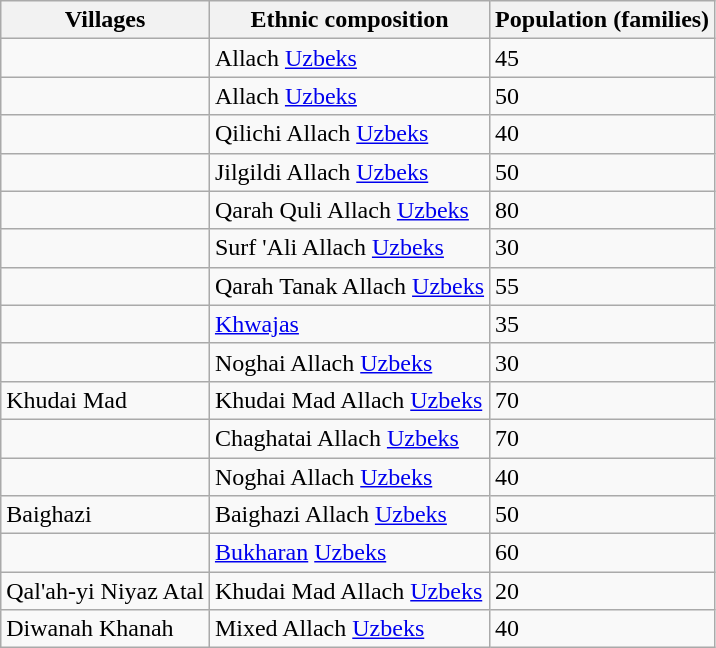<table class="wikitable">
<tr>
<th>Villages</th>
<th>Ethnic composition</th>
<th>Population (families)</th>
</tr>
<tr>
<td><br></td>
<td>Allach <a href='#'>Uzbeks</a></td>
<td>45</td>
</tr>
<tr>
<td><br></td>
<td>Allach <a href='#'>Uzbeks</a></td>
<td>50</td>
</tr>
<tr>
<td><br></td>
<td>Qilichi Allach <a href='#'>Uzbeks</a></td>
<td>40</td>
</tr>
<tr>
<td><br></td>
<td>Jilgildi Allach <a href='#'>Uzbeks</a></td>
<td>50</td>
</tr>
<tr>
<td></td>
<td>Qarah Quli Allach <a href='#'>Uzbeks</a></td>
<td>80</td>
</tr>
<tr>
<td><br></td>
<td>Surf 'Ali Allach <a href='#'>Uzbeks</a></td>
<td>30</td>
</tr>
<tr>
<td><br></td>
<td>Qarah Tanak Allach <a href='#'>Uzbeks</a></td>
<td>55</td>
</tr>
<tr>
<td><br></td>
<td><a href='#'>Khwajas</a></td>
<td>35</td>
</tr>
<tr>
<td><br></td>
<td>Noghai Allach <a href='#'>Uzbeks</a></td>
<td>30</td>
</tr>
<tr>
<td>Khudai Mad</td>
<td>Khudai Mad Allach <a href='#'>Uzbeks</a></td>
<td>70</td>
</tr>
<tr>
<td><br></td>
<td>Chaghatai Allach <a href='#'>Uzbeks</a></td>
<td>70</td>
</tr>
<tr>
<td><br></td>
<td>Noghai Allach <a href='#'>Uzbeks</a></td>
<td>40</td>
</tr>
<tr>
<td>Baighazi<br></td>
<td>Baighazi Allach <a href='#'>Uzbeks</a></td>
<td>50</td>
</tr>
<tr>
<td><br></td>
<td><a href='#'>Bukharan</a> <a href='#'>Uzbeks</a></td>
<td>60</td>
</tr>
<tr>
<td>Qal'ah-yi Niyaz Atal<br></td>
<td>Khudai Mad Allach <a href='#'>Uzbeks</a></td>
<td>20</td>
</tr>
<tr>
<td>Diwanah Khanah<br></td>
<td>Mixed Allach <a href='#'>Uzbeks</a></td>
<td>40</td>
</tr>
</table>
